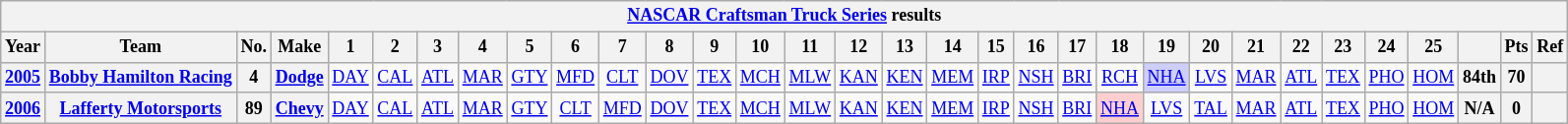<table class="wikitable" style="text-align:center; font-size:75%">
<tr>
<th colspan=32><a href='#'>NASCAR Craftsman Truck Series</a> results</th>
</tr>
<tr>
<th>Year</th>
<th>Team</th>
<th>No.</th>
<th>Make</th>
<th>1</th>
<th>2</th>
<th>3</th>
<th>4</th>
<th>5</th>
<th>6</th>
<th>7</th>
<th>8</th>
<th>9</th>
<th>10</th>
<th>11</th>
<th>12</th>
<th>13</th>
<th>14</th>
<th>15</th>
<th>16</th>
<th>17</th>
<th>18</th>
<th>19</th>
<th>20</th>
<th>21</th>
<th>22</th>
<th>23</th>
<th>24</th>
<th>25</th>
<th></th>
<th>Pts</th>
<th>Ref</th>
</tr>
<tr>
<th><a href='#'>2005</a></th>
<th><a href='#'>Bobby Hamilton Racing</a></th>
<th>4</th>
<th><a href='#'>Dodge</a></th>
<td><a href='#'>DAY</a></td>
<td><a href='#'>CAL</a></td>
<td><a href='#'>ATL</a></td>
<td><a href='#'>MAR</a></td>
<td><a href='#'>GTY</a></td>
<td><a href='#'>MFD</a></td>
<td><a href='#'>CLT</a></td>
<td><a href='#'>DOV</a></td>
<td><a href='#'>TEX</a></td>
<td><a href='#'>MCH</a></td>
<td><a href='#'>MLW</a></td>
<td><a href='#'>KAN</a></td>
<td><a href='#'>KEN</a></td>
<td><a href='#'>MEM</a></td>
<td><a href='#'>IRP</a></td>
<td><a href='#'>NSH</a></td>
<td><a href='#'>BRI</a></td>
<td><a href='#'>RCH</a></td>
<td style="background:#CFCFFF;"><a href='#'>NHA</a><br></td>
<td><a href='#'>LVS</a></td>
<td><a href='#'>MAR</a></td>
<td><a href='#'>ATL</a></td>
<td><a href='#'>TEX</a></td>
<td><a href='#'>PHO</a></td>
<td><a href='#'>HOM</a></td>
<th>84th</th>
<th>70</th>
<th></th>
</tr>
<tr>
<th><a href='#'>2006</a></th>
<th><a href='#'>Lafferty Motorsports</a></th>
<th>89</th>
<th><a href='#'>Chevy</a></th>
<td><a href='#'>DAY</a></td>
<td><a href='#'>CAL</a></td>
<td><a href='#'>ATL</a></td>
<td><a href='#'>MAR</a></td>
<td><a href='#'>GTY</a></td>
<td><a href='#'>CLT</a></td>
<td><a href='#'>MFD</a></td>
<td><a href='#'>DOV</a></td>
<td><a href='#'>TEX</a></td>
<td><a href='#'>MCH</a></td>
<td><a href='#'>MLW</a></td>
<td><a href='#'>KAN</a></td>
<td><a href='#'>KEN</a></td>
<td><a href='#'>MEM</a></td>
<td><a href='#'>IRP</a></td>
<td><a href='#'>NSH</a></td>
<td><a href='#'>BRI</a></td>
<td style="background:#FFCFCF;"><a href='#'>NHA</a><br></td>
<td><a href='#'>LVS</a></td>
<td><a href='#'>TAL</a></td>
<td><a href='#'>MAR</a></td>
<td><a href='#'>ATL</a></td>
<td><a href='#'>TEX</a></td>
<td><a href='#'>PHO</a></td>
<td><a href='#'>HOM</a></td>
<th>N/A</th>
<th>0</th>
<th></th>
</tr>
</table>
